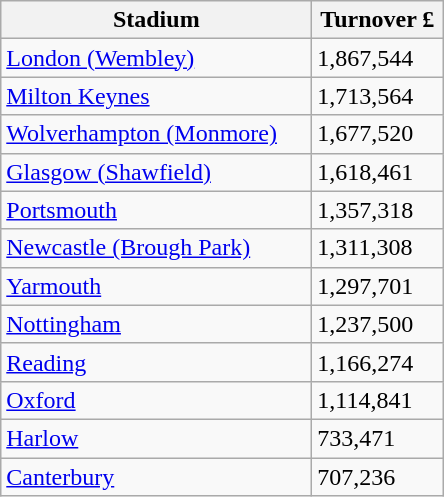<table class="wikitable">
<tr>
<th width=200>Stadium</th>
<th width=80>Turnover £</th>
</tr>
<tr>
<td><a href='#'>London (Wembley)</a></td>
<td>1,867,544</td>
</tr>
<tr>
<td><a href='#'>Milton Keynes</a></td>
<td>1,713,564</td>
</tr>
<tr>
<td><a href='#'>Wolverhampton (Monmore)</a></td>
<td>1,677,520</td>
</tr>
<tr>
<td><a href='#'>Glasgow (Shawfield)</a></td>
<td>1,618,461</td>
</tr>
<tr>
<td><a href='#'>Portsmouth</a></td>
<td>1,357,318</td>
</tr>
<tr>
<td><a href='#'>Newcastle (Brough Park)</a></td>
<td>1,311,308</td>
</tr>
<tr>
<td><a href='#'>Yarmouth</a></td>
<td>1,297,701</td>
</tr>
<tr>
<td><a href='#'>Nottingham</a></td>
<td>1,237,500</td>
</tr>
<tr>
<td><a href='#'>Reading</a></td>
<td>1,166,274</td>
</tr>
<tr>
<td><a href='#'>Oxford</a></td>
<td>1,114,841</td>
</tr>
<tr>
<td><a href='#'>Harlow</a></td>
<td>733,471</td>
</tr>
<tr>
<td><a href='#'>Canterbury</a></td>
<td>707,236</td>
</tr>
</table>
